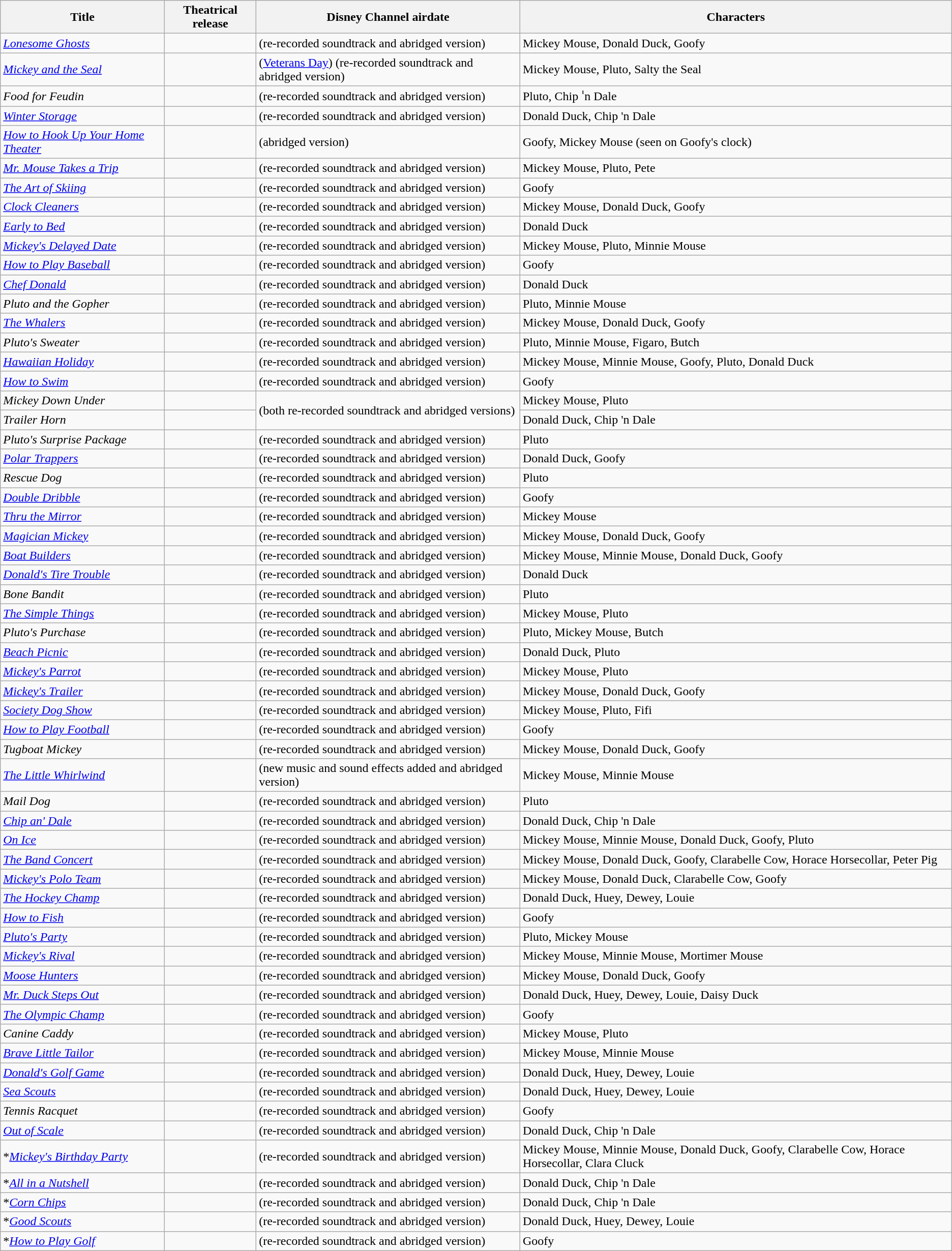<table class="wikitable sortable">
<tr>
<th>Title</th>
<th>Theatrical release</th>
<th>Disney Channel airdate</th>
<th>Characters</th>
</tr>
<tr>
<td><em><a href='#'>Lonesome Ghosts</a></em></td>
<td></td>
<td> (re-recorded soundtrack and abridged version)</td>
<td>Mickey Mouse, Donald Duck, Goofy</td>
</tr>
<tr>
<td><em><a href='#'>Mickey and the Seal</a></em></td>
<td></td>
<td> (<a href='#'>Veterans Day</a>) (re-recorded soundtrack and abridged version)</td>
<td>Mickey Mouse, Pluto, Salty the Seal</td>
</tr>
<tr>
<td><em>Food for Feudin</em></td>
<td></td>
<td> (re-recorded soundtrack and abridged version)</td>
<td>Pluto, Chip ˈn Dale</td>
</tr>
<tr>
<td><em><a href='#'>Winter Storage</a></em></td>
<td></td>
<td> (re-recorded soundtrack and abridged version)</td>
<td>Donald Duck, Chip 'n Dale</td>
</tr>
<tr>
<td><em><a href='#'>How to Hook Up Your Home Theater</a></em></td>
<td></td>
<td> (abridged version)</td>
<td>Goofy, Mickey Mouse (seen on Goofy's clock)</td>
</tr>
<tr>
<td><em><a href='#'>Mr. Mouse Takes a Trip</a></em></td>
<td></td>
<td> (re-recorded soundtrack and abridged version)</td>
<td>Mickey Mouse, Pluto, Pete</td>
</tr>
<tr>
<td><em><a href='#'>The Art of Skiing</a></em></td>
<td></td>
<td> (re-recorded soundtrack and abridged version)</td>
<td>Goofy</td>
</tr>
<tr>
<td><em><a href='#'>Clock Cleaners</a></em></td>
<td></td>
<td> (re-recorded soundtrack and abridged version)</td>
<td>Mickey Mouse, Donald Duck, Goofy</td>
</tr>
<tr>
<td><em><a href='#'>Early to Bed</a></em></td>
<td></td>
<td> (re-recorded soundtrack and abridged version)</td>
<td>Donald Duck</td>
</tr>
<tr>
<td><em><a href='#'>Mickey's Delayed Date</a></em></td>
<td></td>
<td> (re-recorded soundtrack and abridged version)</td>
<td>Mickey Mouse, Pluto, Minnie Mouse</td>
</tr>
<tr>
<td><em><a href='#'>How to Play Baseball</a></em></td>
<td></td>
<td> (re-recorded soundtrack and abridged version)</td>
<td>Goofy</td>
</tr>
<tr>
<td><em><a href='#'>Chef Donald</a></em></td>
<td></td>
<td> (re-recorded soundtrack and abridged version)</td>
<td>Donald Duck</td>
</tr>
<tr>
<td><em>Pluto and the Gopher</em></td>
<td></td>
<td> (re-recorded soundtrack and abridged version)</td>
<td>Pluto, Minnie Mouse</td>
</tr>
<tr>
<td><em><a href='#'>The Whalers</a></em></td>
<td></td>
<td> (re-recorded soundtrack and abridged version)</td>
<td>Mickey Mouse, Donald Duck, Goofy</td>
</tr>
<tr>
<td><em>Pluto's Sweater</em></td>
<td></td>
<td> (re-recorded soundtrack and abridged version)</td>
<td>Pluto, Minnie Mouse, Figaro, Butch</td>
</tr>
<tr>
<td><em><a href='#'>Hawaiian Holiday</a></em></td>
<td></td>
<td> (re-recorded soundtrack and abridged version)</td>
<td>Mickey Mouse, Minnie Mouse, Goofy, Pluto, Donald Duck</td>
</tr>
<tr>
<td><em><a href='#'>How to Swim</a></em></td>
<td></td>
<td> (re-recorded soundtrack and abridged version)</td>
<td>Goofy</td>
</tr>
<tr>
<td><em>Mickey Down Under</em></td>
<td></td>
<td rowspan=2> (both re-recorded soundtrack and abridged versions)</td>
<td>Mickey Mouse, Pluto</td>
</tr>
<tr>
<td><em>Trailer Horn</em></td>
<td></td>
<td>Donald Duck, Chip 'n Dale</td>
</tr>
<tr>
<td><em>Pluto's Surprise Package</em></td>
<td></td>
<td> (re-recorded soundtrack and abridged version)</td>
<td>Pluto</td>
</tr>
<tr>
<td><em><a href='#'>Polar Trappers</a></em></td>
<td></td>
<td> (re-recorded soundtrack and abridged version)</td>
<td>Donald Duck, Goofy</td>
</tr>
<tr>
<td><em>Rescue Dog</em></td>
<td></td>
<td> (re-recorded soundtrack and abridged version)</td>
<td>Pluto</td>
</tr>
<tr>
<td><em><a href='#'>Double Dribble</a></em></td>
<td></td>
<td> (re-recorded soundtrack and abridged version)</td>
<td>Goofy</td>
</tr>
<tr>
<td><em><a href='#'>Thru the Mirror</a></em></td>
<td></td>
<td> (re-recorded soundtrack and abridged version)</td>
<td>Mickey Mouse</td>
</tr>
<tr>
<td><em><a href='#'>Magician Mickey</a></em></td>
<td></td>
<td> (re-recorded soundtrack and abridged version)</td>
<td>Mickey Mouse, Donald Duck, Goofy</td>
</tr>
<tr>
<td><em><a href='#'>Boat Builders</a></em></td>
<td></td>
<td> (re-recorded soundtrack and abridged version)</td>
<td>Mickey Mouse, Minnie Mouse, Donald Duck, Goofy</td>
</tr>
<tr>
<td><em><a href='#'>Donald's Tire Trouble</a></em></td>
<td></td>
<td> (re-recorded soundtrack and abridged version)</td>
<td>Donald Duck</td>
</tr>
<tr>
<td><em>Bone Bandit</em></td>
<td></td>
<td> (re-recorded soundtrack and abridged version)</td>
<td>Pluto</td>
</tr>
<tr>
<td><em><a href='#'>The Simple Things</a></em></td>
<td></td>
<td> (re-recorded soundtrack and abridged version)</td>
<td>Mickey Mouse, Pluto</td>
</tr>
<tr>
<td><em>Pluto's Purchase</em></td>
<td></td>
<td> (re-recorded soundtrack and abridged version)</td>
<td>Pluto, Mickey Mouse, Butch</td>
</tr>
<tr>
<td><em><a href='#'>Beach Picnic</a></em></td>
<td></td>
<td> (re-recorded soundtrack and abridged version)</td>
<td>Donald Duck, Pluto</td>
</tr>
<tr>
<td><em><a href='#'>Mickey's Parrot</a></em></td>
<td></td>
<td> (re-recorded soundtrack and abridged version)</td>
<td>Mickey Mouse, Pluto</td>
</tr>
<tr>
<td><em><a href='#'>Mickey's Trailer</a></em></td>
<td></td>
<td> (re-recorded soundtrack and abridged version)</td>
<td>Mickey Mouse, Donald Duck, Goofy</td>
</tr>
<tr>
<td><em><a href='#'>Society Dog Show</a></em></td>
<td></td>
<td> (re-recorded soundtrack and abridged version)</td>
<td>Mickey Mouse, Pluto, Fifi</td>
</tr>
<tr>
<td><em><a href='#'>How to Play Football</a></em></td>
<td></td>
<td> (re-recorded soundtrack and abridged version)</td>
<td>Goofy</td>
</tr>
<tr>
<td><em>Tugboat Mickey</em></td>
<td></td>
<td> (re-recorded soundtrack and abridged version)</td>
<td>Mickey Mouse, Donald Duck, Goofy</td>
</tr>
<tr>
<td><em><a href='#'>The Little Whirlwind</a></em></td>
<td></td>
<td> (new music and sound effects added and abridged version)</td>
<td>Mickey Mouse, Minnie Mouse</td>
</tr>
<tr>
<td><em>Mail Dog</em></td>
<td></td>
<td> (re-recorded soundtrack and abridged version)</td>
<td>Pluto</td>
</tr>
<tr>
<td><em><a href='#'>Chip an' Dale</a></em></td>
<td></td>
<td> (re-recorded soundtrack and abridged version)</td>
<td>Donald Duck, Chip 'n Dale</td>
</tr>
<tr>
<td><em><a href='#'>On Ice</a></em></td>
<td></td>
<td> (re-recorded soundtrack and abridged version)</td>
<td>Mickey Mouse, Minnie Mouse, Donald Duck, Goofy, Pluto</td>
</tr>
<tr>
<td><em><a href='#'>The Band Concert</a></em></td>
<td></td>
<td> (re-recorded soundtrack and abridged version)</td>
<td>Mickey Mouse, Donald Duck, Goofy, Clarabelle Cow, Horace Horsecollar, Peter Pig</td>
</tr>
<tr>
<td><em><a href='#'>Mickey's Polo Team</a></em></td>
<td></td>
<td> (re-recorded soundtrack and abridged version)</td>
<td>Mickey Mouse, Donald Duck, Clarabelle Cow, Goofy</td>
</tr>
<tr>
<td><em><a href='#'>The Hockey Champ</a></em></td>
<td></td>
<td> (re-recorded soundtrack and abridged version)</td>
<td>Donald Duck, Huey, Dewey, Louie</td>
</tr>
<tr>
<td><em><a href='#'>How to Fish</a></em></td>
<td></td>
<td> (re-recorded soundtrack and abridged version)</td>
<td>Goofy</td>
</tr>
<tr>
<td><em><a href='#'>Pluto's Party</a></em></td>
<td></td>
<td> (re-recorded soundtrack and abridged version)</td>
<td>Pluto, Mickey Mouse</td>
</tr>
<tr>
<td><em><a href='#'>Mickey's Rival</a></em></td>
<td></td>
<td> (re-recorded soundtrack and abridged version)</td>
<td>Mickey Mouse, Minnie Mouse, Mortimer Mouse</td>
</tr>
<tr>
<td><em><a href='#'>Moose Hunters</a></em></td>
<td></td>
<td> (re-recorded soundtrack and abridged version)</td>
<td>Mickey Mouse, Donald Duck, Goofy</td>
</tr>
<tr>
<td><em><a href='#'>Mr. Duck Steps Out</a></em></td>
<td></td>
<td> (re-recorded soundtrack and abridged version)</td>
<td>Donald Duck, Huey, Dewey, Louie, Daisy Duck</td>
</tr>
<tr>
<td><em><a href='#'>The Olympic Champ</a></em></td>
<td></td>
<td> (re-recorded soundtrack and abridged version)</td>
<td>Goofy</td>
</tr>
<tr>
<td><em>Canine Caddy</em></td>
<td></td>
<td> (re-recorded soundtrack and abridged version)</td>
<td>Mickey Mouse, Pluto</td>
</tr>
<tr>
<td><em><a href='#'>Brave Little Tailor</a></em></td>
<td></td>
<td> (re-recorded soundtrack and abridged version)</td>
<td>Mickey Mouse, Minnie Mouse</td>
</tr>
<tr>
<td><em><a href='#'>Donald's Golf Game</a></em></td>
<td></td>
<td> (re-recorded soundtrack and abridged version)</td>
<td>Donald Duck, Huey, Dewey, Louie</td>
</tr>
<tr>
<td><em><a href='#'>Sea Scouts</a></em></td>
<td></td>
<td> (re-recorded soundtrack and abridged version)</td>
<td>Donald Duck, Huey, Dewey, Louie</td>
</tr>
<tr>
<td><em>Tennis Racquet</em></td>
<td></td>
<td> (re-recorded soundtrack and abridged version)</td>
<td>Goofy</td>
</tr>
<tr>
<td><em><a href='#'>Out of Scale</a></em></td>
<td></td>
<td> (re-recorded soundtrack and abridged version)</td>
<td>Donald Duck, Chip 'n Dale</td>
</tr>
<tr>
<td>*<em><a href='#'>Mickey's Birthday Party</a></em></td>
<td></td>
<td> (re-recorded soundtrack and abridged version)</td>
<td>Mickey Mouse, Minnie Mouse, Donald Duck, Goofy, Clarabelle Cow, Horace Horsecollar, Clara Cluck</td>
</tr>
<tr>
<td>*<em><a href='#'>All in a Nutshell</a></em></td>
<td></td>
<td> (re-recorded soundtrack and abridged version)</td>
<td>Donald Duck, Chip 'n Dale</td>
</tr>
<tr>
<td>*<em><a href='#'>Corn Chips</a></em></td>
<td></td>
<td> (re-recorded soundtrack and abridged version)</td>
<td>Donald Duck, Chip 'n Dale</td>
</tr>
<tr>
<td>*<em><a href='#'>Good Scouts</a></em></td>
<td></td>
<td> (re-recorded soundtrack and abridged version)</td>
<td>Donald Duck, Huey, Dewey, Louie</td>
</tr>
<tr>
<td>*<em><a href='#'>How to Play Golf</a></em></td>
<td></td>
<td> (re-recorded soundtrack and abridged version)</td>
<td>Goofy</td>
</tr>
</table>
